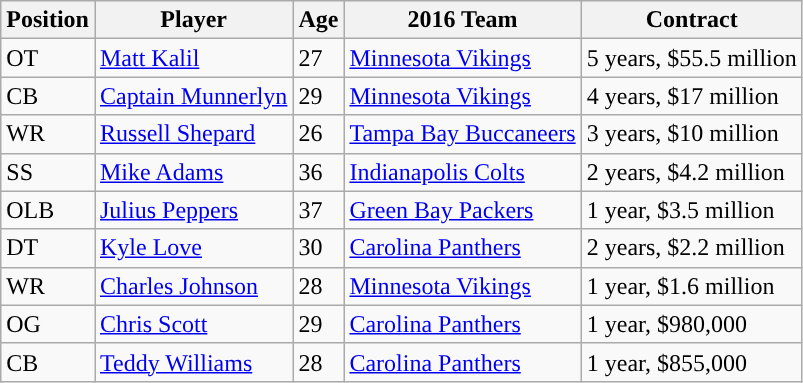<table class="wikitable">
<tr>
<th>Position</th>
<th>Player</th>
<th>Age</th>
<th>2016 Team</th>
<th>Contract</th>
</tr>
<tr>
<td>OT</td>
<td><a href='#'>Matt Kalil</a></td>
<td>27</td>
<td><a href='#'>Minnesota Vikings</a></td>
<td>5 years, $55.5 million</td>
</tr>
<tr>
<td>CB</td>
<td><a href='#'>Captain Munnerlyn</a></td>
<td>29</td>
<td><a href='#'>Minnesota Vikings</a></td>
<td>4 years, $17 million</td>
</tr>
<tr>
<td>WR</td>
<td><a href='#'>Russell Shepard</a></td>
<td>26</td>
<td><a href='#'>Tampa Bay Buccaneers</a></td>
<td>3 years, $10 million</td>
</tr>
<tr>
<td>SS</td>
<td><a href='#'>Mike Adams</a></td>
<td>36</td>
<td><a href='#'>Indianapolis Colts</a></td>
<td>2 years, $4.2 million</td>
</tr>
<tr>
<td>OLB</td>
<td><a href='#'>Julius Peppers</a></td>
<td>37</td>
<td><a href='#'>Green Bay Packers</a></td>
<td>1 year, $3.5 million</td>
</tr>
<tr>
<td>DT</td>
<td><a href='#'>Kyle Love</a></td>
<td>30</td>
<td><a href='#'>Carolina Panthers</a></td>
<td>2 years, $2.2 million</td>
</tr>
<tr>
<td>WR</td>
<td><a href='#'>Charles Johnson</a></td>
<td>28</td>
<td><a href='#'>Minnesota Vikings</a></td>
<td>1 year, $1.6 million</td>
</tr>
<tr>
<td>OG</td>
<td><a href='#'>Chris Scott</a></td>
<td>29</td>
<td><a href='#'>Carolina Panthers</a></td>
<td>1 year, $980,000</td>
</tr>
<tr>
<td>CB</td>
<td><a href='#'>Teddy Williams</a></td>
<td>28</td>
<td><a href='#'>Carolina Panthers</a></td>
<td>1 year, $855,000</td>
</tr>
</table>
